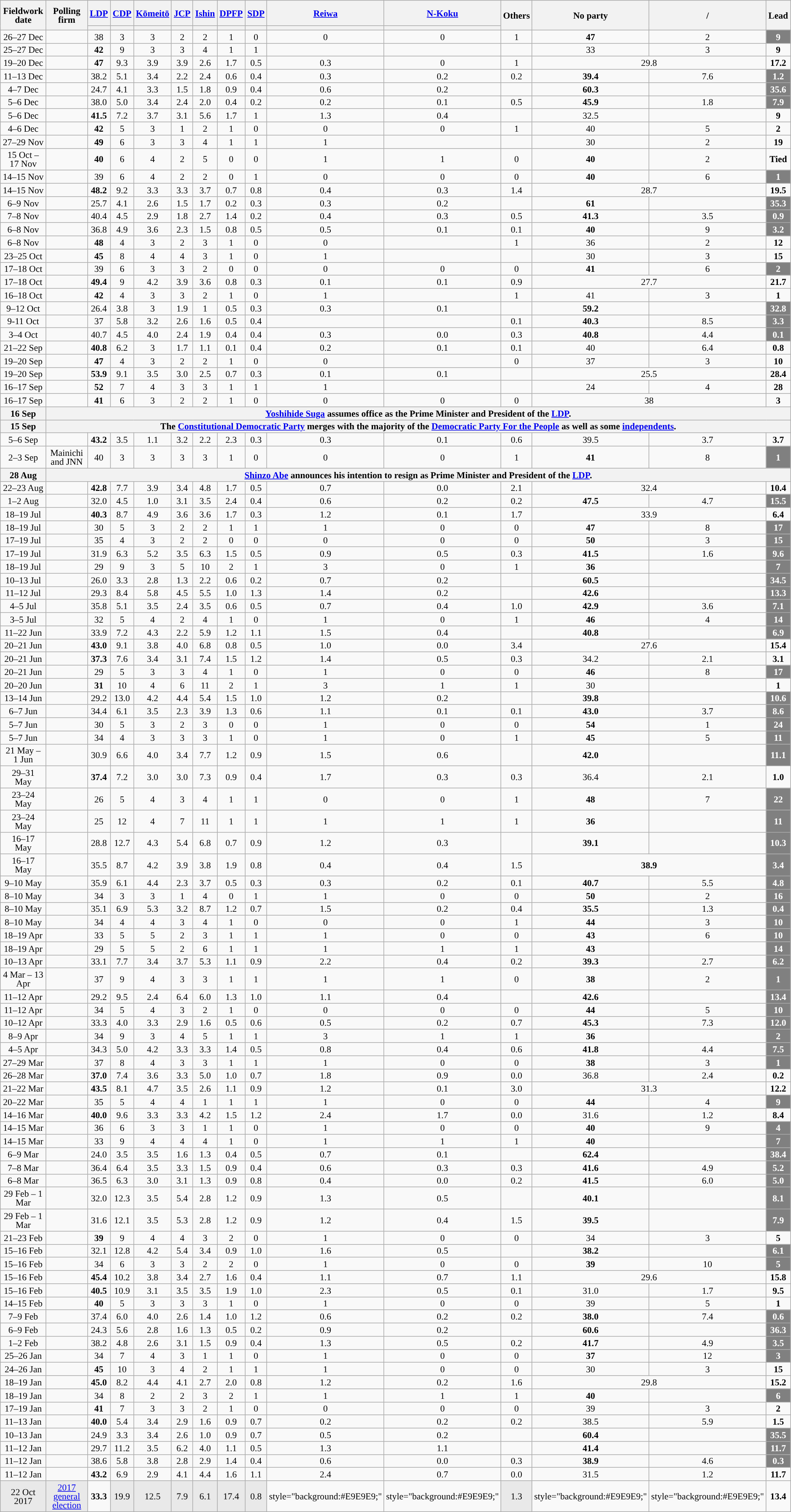<table class="wikitable mw-datatable sortable mw-collapsible mw-collapsed" style="text-align:center;font-size:90%;line-height:14px;">
<tr style="height:40px;">
<th class="unsortable" rowspan="2" width=100px>Fieldwork date</th>
<th class="unsortable" rowspan="2" width=155px>Polling firm</th>
<th class="unsortable" width="40px"><a href='#'>LDP</a></th>
<th class="unsortable" width="40px"><a href='#'>CDP</a></th>
<th class="unsortable" width="40px"><a href='#'>Kōmeitō</a></th>
<th class="unsortable" width="40px"><a href='#'>JCP</a></th>
<th class="unsortable" width="40px"><a href='#'>Ishin</a></th>
<th class="unsortable" width="40px"><a href='#'>DPFP</a></th>
<th class="unsortable" width="40px"><a href='#'>SDP</a></th>
<th class="unsortable" width="40px"><a href='#'>Reiwa</a></th>
<th class="unsortable" width="40px"><a href='#'>N-Koku</a></th>
<th rowspan="2" class="unsortable" width="40px">Others</th>
<th rowspan="2" class="unsortable" width="40px">No party</th>
<th rowspan="2" class="unsortable" width="40px">/<br></th>
<th rowspan="2" class="unsortable" width="40px">Lead</th>
</tr>
<tr>
<th style="background: "></th>
<th style="background: "></th>
<th style="background: "></th>
<th style="background: "></th>
<th style="background: "></th>
<th style="background: "></th>
<th style="background: "></th>
<th style="background: "></th>
<th style="background: "></th>
</tr>
<tr>
<td>26–27 Dec</td>
<td></td>
<td>38</td>
<td>3</td>
<td>3</td>
<td>2</td>
<td>2</td>
<td>1</td>
<td>0</td>
<td>0</td>
<td>0</td>
<td>1</td>
<td><strong>47</strong></td>
<td>2</td>
<td style="background:gray; color:white"><strong>9</strong></td>
</tr>
<tr>
<td>25–27 Dec</td>
<td></td>
<td><strong>42</strong></td>
<td>9</td>
<td>3</td>
<td>3</td>
<td>4</td>
<td>1</td>
<td>1</td>
<td></td>
<td></td>
<td></td>
<td>33</td>
<td>3</td>
<td style="background:"><strong>9</strong></td>
</tr>
<tr>
<td>19–20 Dec</td>
<td></td>
<td><strong>47</strong></td>
<td>9.3</td>
<td>3.9</td>
<td>3.9</td>
<td>2.6</td>
<td>1.7</td>
<td>0.5</td>
<td>0.3</td>
<td>0</td>
<td>1</td>
<td colspan="2" rowspan="1">29.8</td>
<td style="background:"><strong>17.2</strong></td>
</tr>
<tr>
<td>11–13 Dec</td>
<td></td>
<td>38.2</td>
<td>5.1</td>
<td>3.4</td>
<td>2.2</td>
<td>2.4</td>
<td>0.6</td>
<td>0.4</td>
<td>0.3</td>
<td>0.2</td>
<td>0.2</td>
<td><strong>39.4</strong></td>
<td>7.6</td>
<td style="background:gray; color:white"><strong>1.2</strong></td>
</tr>
<tr>
<td>4–7 Dec</td>
<td> </td>
<td>24.7</td>
<td>4.1</td>
<td>3.3</td>
<td>1.5</td>
<td>1.8</td>
<td>0.9</td>
<td>0.4</td>
<td>0.6</td>
<td>0.2</td>
<td></td>
<td><strong>60.3</strong></td>
<td></td>
<td style="background:gray; color:white"><strong>35.6</strong></td>
</tr>
<tr>
<td>5–6 Dec</td>
<td></td>
<td>38.0</td>
<td>5.0</td>
<td>3.4</td>
<td>2.4</td>
<td>2.0</td>
<td>0.4</td>
<td>0.2</td>
<td>0.2</td>
<td>0.1</td>
<td>0.5</td>
<td><strong>45.9</strong></td>
<td>1.8</td>
<td style="background:gray; color:white"><strong>7.9</strong></td>
</tr>
<tr>
<td>5–6 Dec</td>
<td></td>
<td><strong>41.5</strong></td>
<td>7.2</td>
<td>3.7</td>
<td>3.1</td>
<td>5.6</td>
<td>1.7</td>
<td>1</td>
<td>1.3</td>
<td>0.4</td>
<td></td>
<td>32.5</td>
<td></td>
<td style="background:"><strong>9</strong></td>
</tr>
<tr>
<td>4–6 Dec</td>
<td></td>
<td><strong>42</strong></td>
<td>5</td>
<td>3</td>
<td>1</td>
<td>2</td>
<td>1</td>
<td>0</td>
<td>0</td>
<td>0</td>
<td>1</td>
<td>40</td>
<td>5</td>
<td style="background:"><strong>2</strong></td>
</tr>
<tr>
<td>27–29 Nov</td>
<td></td>
<td><strong>49</strong></td>
<td>6</td>
<td>3</td>
<td>3</td>
<td>4</td>
<td>1</td>
<td>1</td>
<td>1</td>
<td></td>
<td></td>
<td>30</td>
<td>2</td>
<td style="background:"><strong>19</strong></td>
</tr>
<tr>
<td>15 Oct – 17 Nov</td>
<td></td>
<td><strong>40</strong></td>
<td>6</td>
<td>4</td>
<td>2</td>
<td>5</td>
<td>0</td>
<td>0</td>
<td>1</td>
<td>1</td>
<td>0</td>
<td><strong>40</strong></td>
<td>2</td>
<td><strong>Tied</strong></td>
</tr>
<tr>
<td>14–15 Nov</td>
<td></td>
<td>39</td>
<td>6</td>
<td>4</td>
<td>2</td>
<td>2</td>
<td>0</td>
<td>1</td>
<td>0</td>
<td>0</td>
<td>0</td>
<td><strong>40</strong></td>
<td>6</td>
<td style="background:gray; color:white"><strong>1</strong></td>
</tr>
<tr>
<td>14–15 Nov</td>
<td></td>
<td><strong>48.2</strong></td>
<td>9.2</td>
<td>3.3</td>
<td>3.3</td>
<td>3.7</td>
<td>0.7</td>
<td>0.8</td>
<td>0.4</td>
<td>0.3</td>
<td>1.4</td>
<td colspan="2" rowspan="1">28.7</td>
<td style="background:"><strong>19.5</strong></td>
</tr>
<tr>
<td>6–9 Nov</td>
<td> </td>
<td>25.7</td>
<td>4.1</td>
<td>2.6</td>
<td>1.5</td>
<td>1.7</td>
<td>0.2</td>
<td>0.3</td>
<td>0.3</td>
<td>0.2</td>
<td></td>
<td><strong>61</strong></td>
<td></td>
<td style="background:gray; color:white"><strong>35.3</strong></td>
</tr>
<tr>
<td>7–8 Nov</td>
<td></td>
<td>40.4</td>
<td>4.5</td>
<td>2.9</td>
<td>1.8</td>
<td>2.7</td>
<td>1.4</td>
<td>0.2</td>
<td>0.4</td>
<td>0.3</td>
<td>0.5</td>
<td><strong>41.3</strong></td>
<td>3.5</td>
<td style="background:gray; color:white"><strong>0.9</strong></td>
</tr>
<tr>
<td>6–8 Nov</td>
<td></td>
<td>36.8</td>
<td>4.9</td>
<td>3.6</td>
<td>2.3</td>
<td>1.5</td>
<td>0.8</td>
<td>0.5</td>
<td>0.5</td>
<td>0.1</td>
<td>0.1</td>
<td><strong>40</strong></td>
<td>9</td>
<td style="background:gray; color:white"><strong>3.2</strong></td>
</tr>
<tr>
<td>6–8 Nov</td>
<td></td>
<td><strong>48</strong></td>
<td>4</td>
<td>3</td>
<td>2</td>
<td>3</td>
<td>1</td>
<td>0</td>
<td>0</td>
<td></td>
<td>1</td>
<td>36</td>
<td>2</td>
<td style="background:"><strong>12</strong></td>
</tr>
<tr>
<td>23–25 Oct</td>
<td></td>
<td><strong>45</strong></td>
<td>8</td>
<td>4</td>
<td>4</td>
<td>3</td>
<td>1</td>
<td>0</td>
<td>1</td>
<td></td>
<td></td>
<td>30</td>
<td>3</td>
<td style="background:"><strong>15</strong></td>
</tr>
<tr>
<td>17–18 Oct</td>
<td></td>
<td>39</td>
<td>6</td>
<td>3</td>
<td>3</td>
<td>2</td>
<td>0</td>
<td>0</td>
<td>0</td>
<td>0</td>
<td>0</td>
<td><strong>41</strong></td>
<td>6</td>
<td style="background:gray; color:white"><strong>2</strong></td>
</tr>
<tr>
<td>17–18 Oct</td>
<td></td>
<td><strong>49.4</strong></td>
<td>9</td>
<td>4.2</td>
<td>3.9</td>
<td>3.6</td>
<td>0.8</td>
<td>0.3</td>
<td>0.1</td>
<td>0.1</td>
<td>0.9</td>
<td colspan="2" rowspan="1">27.7</td>
<td style="background:"><strong>21.7</strong></td>
</tr>
<tr>
<td>16–18 Oct</td>
<td></td>
<td><strong>42</strong></td>
<td>4</td>
<td>3</td>
<td>3</td>
<td>2</td>
<td>1</td>
<td>0</td>
<td>1</td>
<td></td>
<td>1</td>
<td>41</td>
<td>3</td>
<td style="background:"><strong>1</strong></td>
</tr>
<tr>
<td>9–12 Oct</td>
<td> </td>
<td>26.4</td>
<td>3.8</td>
<td>3</td>
<td>1.9</td>
<td>1</td>
<td>0.5</td>
<td>0.3</td>
<td>0.3</td>
<td>0.1</td>
<td></td>
<td><strong>59.2</strong></td>
<td></td>
<td style="background:gray; color:white"><strong>32.8</strong></td>
</tr>
<tr>
<td>9-11 Oct</td>
<td></td>
<td>37</td>
<td>5.8</td>
<td>3.2</td>
<td>2.6</td>
<td>1.6</td>
<td>0.5</td>
<td>0.4</td>
<td></td>
<td></td>
<td>0.1</td>
<td><strong>40.3</strong></td>
<td>8.5</td>
<td style="background:gray; color:white"><strong>3.3</strong></td>
</tr>
<tr>
<td>3–4 Oct</td>
<td></td>
<td>40.7</td>
<td>4.5</td>
<td>4.0</td>
<td>2.4</td>
<td>1.9</td>
<td>0.4</td>
<td>0.4</td>
<td>0.3</td>
<td>0.0</td>
<td>0.3</td>
<td><strong>40.8</strong></td>
<td>4.4</td>
<td style="background:gray; color:white"><strong>0.1</strong></td>
</tr>
<tr>
<td>21–22 Sep</td>
<td></td>
<td><strong>40.8</strong></td>
<td>6.2</td>
<td>3</td>
<td>1.7</td>
<td>1.1</td>
<td>0.1</td>
<td>0.4</td>
<td>0.2</td>
<td>0.1</td>
<td>0.1</td>
<td>40</td>
<td>6.4</td>
<td style="background:"><strong>0.8</strong></td>
</tr>
<tr>
<td>19–20 Sep</td>
<td></td>
<td><strong>47</strong></td>
<td>4</td>
<td>3</td>
<td>2</td>
<td>2</td>
<td>1</td>
<td>0</td>
<td>0</td>
<td></td>
<td>0</td>
<td>37</td>
<td>3</td>
<td style="background:"><strong>10</strong></td>
</tr>
<tr>
<td>19–20 Sep</td>
<td></td>
<td><strong>53.9</strong></td>
<td>9.1</td>
<td>3.5</td>
<td>3.0</td>
<td>2.5</td>
<td>0.7</td>
<td>0.3</td>
<td>0.1</td>
<td>0.1</td>
<td></td>
<td colspan=2>25.5</td>
<td style="background:"><strong>28.4</strong></td>
</tr>
<tr>
<td>16–17 Sep</td>
<td></td>
<td><strong>52</strong></td>
<td>7</td>
<td>4</td>
<td>3</td>
<td>3</td>
<td>1</td>
<td>1</td>
<td>1</td>
<td></td>
<td></td>
<td>24</td>
<td>4</td>
<td style="background:"><strong>28</strong></td>
</tr>
<tr>
<td>16–17 Sep</td>
<td></td>
<td><strong>41</strong></td>
<td>6</td>
<td>3</td>
<td>2</td>
<td>2</td>
<td>1</td>
<td>0</td>
<td>0</td>
<td>0</td>
<td>0</td>
<td colspan=2>38</td>
<td style="background:"><strong>3</strong></td>
</tr>
<tr>
<th>16 Sep</th>
<th colspan="14"><a href='#'>Yoshihide Suga</a> assumes office as the Prime Minister and President of the <a href='#'>LDP</a>.</th>
</tr>
<tr>
<th>15 Sep</th>
<th colspan="14">The <a href='#'>Constitutional Democratic Party</a> merges with the majority of the <a href='#'>Democratic Party For the People</a> as well as some <a href='#'>independents</a>.</th>
</tr>
<tr>
<td>5–6 Sep</td>
<td></td>
<td><strong>43.2</strong></td>
<td>3.5</td>
<td>1.1</td>
<td>3.2</td>
<td>2.2</td>
<td>2.3</td>
<td>0.3</td>
<td>0.3</td>
<td>0.1</td>
<td>0.6</td>
<td>39.5</td>
<td>3.7</td>
<td style="background:"><strong>3.7</strong></td>
</tr>
<tr>
<td>2–3 Sep</td>
<td>Mainichi and JNN</td>
<td>40</td>
<td>3</td>
<td>3</td>
<td>3</td>
<td>3</td>
<td>1</td>
<td>0</td>
<td>0</td>
<td>0</td>
<td>1</td>
<td><strong>41</strong></td>
<td>8</td>
<td style="background:gray; color:white"><strong>1</strong></td>
</tr>
<tr>
<th>28 Aug</th>
<th colspan="15"><a href='#'>Shinzo Abe</a> announces his intention to resign as Prime Minister and President of the <a href='#'>LDP</a>.</th>
</tr>
<tr>
<td>22–23 Aug</td>
<td></td>
<td><strong>42.8</strong></td>
<td>7.7</td>
<td>3.9</td>
<td>3.4</td>
<td>4.8</td>
<td>1.7</td>
<td>0.5</td>
<td>0.7</td>
<td>0.0</td>
<td>2.1</td>
<td colspan=2>32.4</td>
<td style="background:"><strong>10.4</strong></td>
</tr>
<tr>
<td>1–2 Aug</td>
<td></td>
<td>32.0</td>
<td>4.5</td>
<td>1.0</td>
<td>3.1</td>
<td>3.5</td>
<td>2.4</td>
<td>0.4</td>
<td>0.6</td>
<td>0.2</td>
<td>0.2</td>
<td><strong>47.5</strong></td>
<td>4.7</td>
<td style="background:gray; color:white"><strong>15.5</strong></td>
</tr>
<tr>
<td>18–19 Jul</td>
<td></td>
<td><strong>40.3</strong></td>
<td>8.7</td>
<td>4.9</td>
<td>3.6</td>
<td>3.6</td>
<td>1.7</td>
<td>0.3</td>
<td>1.2</td>
<td>0.1</td>
<td>1.7</td>
<td colspan=2>33.9</td>
<td style="background:"><strong>6.4</strong></td>
</tr>
<tr>
<td>18–19 Jul</td>
<td></td>
<td>30</td>
<td>5</td>
<td>3</td>
<td>2</td>
<td>2</td>
<td>1</td>
<td>1</td>
<td>1</td>
<td>0</td>
<td>0</td>
<td><strong>47</strong></td>
<td>8</td>
<td style="background:gray; color:white"><strong>17</strong></td>
</tr>
<tr>
<td>17–19 Jul</td>
<td></td>
<td>35</td>
<td>4</td>
<td>3</td>
<td>2</td>
<td>2</td>
<td>0</td>
<td>0</td>
<td>0</td>
<td>0</td>
<td>0</td>
<td><strong>50</strong></td>
<td>3</td>
<td style="background:gray; color:white"><strong>15</strong></td>
</tr>
<tr>
<td>17–19 Jul</td>
<td></td>
<td>31.9</td>
<td>6.3</td>
<td>5.2</td>
<td>3.5</td>
<td>6.3</td>
<td>1.5</td>
<td>0.5</td>
<td>0.9</td>
<td>0.5</td>
<td>0.3</td>
<td><strong>41.5</strong></td>
<td>1.6</td>
<td style="background:gray; color:white"><strong>9.6</strong></td>
</tr>
<tr>
<td>18–19 Jul</td>
<td></td>
<td>29</td>
<td>9</td>
<td>3</td>
<td>5</td>
<td>10</td>
<td>2</td>
<td>1</td>
<td>3</td>
<td>0</td>
<td>1</td>
<td><strong>36</strong></td>
<td></td>
<td style="background:gray; color:white"><strong>7</strong></td>
</tr>
<tr>
<td>10–13 Jul</td>
<td> </td>
<td>26.0</td>
<td>3.3</td>
<td>2.8</td>
<td>1.3</td>
<td>2.2</td>
<td>0.6</td>
<td>0.2</td>
<td>0.7</td>
<td>0.2</td>
<td></td>
<td><strong>60.5</strong></td>
<td></td>
<td style="background:gray; color:white"><strong>34.5</strong></td>
</tr>
<tr>
<td>11–12 Jul</td>
<td></td>
<td>29.3</td>
<td>8.4</td>
<td>5.8</td>
<td>4.5</td>
<td>5.5</td>
<td>1.0</td>
<td>1.3</td>
<td>1.4</td>
<td>0.2</td>
<td></td>
<td><strong>42.6</strong></td>
<td></td>
<td style="background:gray; color:white"><strong>13.3</strong></td>
</tr>
<tr>
<td>4–5 Jul</td>
<td></td>
<td>35.8</td>
<td>5.1</td>
<td>3.5</td>
<td>2.4</td>
<td>3.5</td>
<td>0.6</td>
<td>0.5</td>
<td>0.7</td>
<td>0.4</td>
<td>1.0</td>
<td><strong>42.9</strong></td>
<td>3.6</td>
<td style="background:gray; color:white"><strong>7.1</strong></td>
</tr>
<tr>
<td>3–5 Jul</td>
<td></td>
<td>32</td>
<td>5</td>
<td>4</td>
<td>2</td>
<td>4</td>
<td>1</td>
<td>0</td>
<td>1</td>
<td>0</td>
<td>1</td>
<td><strong>46</strong></td>
<td>4</td>
<td style="background:gray; color:white"><strong>14</strong></td>
</tr>
<tr>
<td>11–22 Jun</td>
<td> </td>
<td>33.9</td>
<td>7.2</td>
<td>4.3</td>
<td>2.2</td>
<td>5.9</td>
<td>1.2</td>
<td>1.1</td>
<td>1.5</td>
<td>0.4</td>
<td></td>
<td><strong>40.8</strong></td>
<td></td>
<td style="background:gray; color:white"><strong>6.9</strong></td>
</tr>
<tr>
<td>20–21 Jun</td>
<td></td>
<td><strong>43.0</strong></td>
<td>9.1</td>
<td>3.8</td>
<td>4.0</td>
<td>6.8</td>
<td>0.8</td>
<td>0.5</td>
<td>1.0</td>
<td>0.0</td>
<td>3.4</td>
<td colspan=2>27.6</td>
<td style="background:"><strong>15.4</strong></td>
</tr>
<tr>
<td>20–21 Jun</td>
<td></td>
<td><strong>37.3</strong></td>
<td>7.6</td>
<td>3.4</td>
<td>3.1</td>
<td>7.4</td>
<td>1.5</td>
<td>1.2</td>
<td>1.4</td>
<td>0.5</td>
<td>0.3</td>
<td>34.2</td>
<td>2.1</td>
<td style="background:"><strong>3.1</strong></td>
</tr>
<tr>
<td>20–21 Jun</td>
<td></td>
<td>29</td>
<td>5</td>
<td>3</td>
<td>3</td>
<td>4</td>
<td>1</td>
<td>0</td>
<td>1</td>
<td>0</td>
<td>0</td>
<td><strong>46</strong></td>
<td>8</td>
<td style="background:gray; color:white"><strong>17</strong></td>
</tr>
<tr>
<td>20–20 Jun</td>
<td></td>
<td><strong>31</strong></td>
<td>10</td>
<td>4</td>
<td>6</td>
<td>11</td>
<td>2</td>
<td>1</td>
<td>3</td>
<td>1</td>
<td>1</td>
<td>30</td>
<td></td>
<td style="background:"><strong>1</strong></td>
</tr>
<tr>
<td>13–14 Jun</td>
<td></td>
<td>29.2</td>
<td>13.0</td>
<td>4.2</td>
<td>4.4</td>
<td>5.4</td>
<td>1.5</td>
<td>1.0</td>
<td>1.2</td>
<td>0.2</td>
<td></td>
<td><strong>39.8</strong></td>
<td></td>
<td style="background:gray; color:white"><strong>10.6</strong></td>
</tr>
<tr>
<td>6–7 Jun</td>
<td></td>
<td>34.4</td>
<td>6.1</td>
<td>3.5</td>
<td>2.3</td>
<td>3.9</td>
<td>1.3</td>
<td>0.6</td>
<td>1.1</td>
<td>0.1</td>
<td>0.1</td>
<td><strong>43.0</strong></td>
<td>3.7</td>
<td style="background:gray; color:white"><strong>8.6</strong></td>
</tr>
<tr>
<td>5–7 Jun</td>
<td></td>
<td>30</td>
<td>5</td>
<td>3</td>
<td>2</td>
<td>3</td>
<td>0</td>
<td>0</td>
<td>1</td>
<td>0</td>
<td>0</td>
<td><strong>54</strong></td>
<td>1</td>
<td style="background:gray; color:white"><strong>24</strong></td>
</tr>
<tr>
<td>5–7 Jun</td>
<td></td>
<td>34</td>
<td>4</td>
<td>3</td>
<td>3</td>
<td>3</td>
<td>1</td>
<td>0</td>
<td>1</td>
<td>0</td>
<td>1</td>
<td><strong>45</strong></td>
<td>5</td>
<td style="background:gray; color:white"><strong>11</strong></td>
</tr>
<tr>
<td>21 May – 1 Jun</td>
<td> </td>
<td>30.9</td>
<td>6.6</td>
<td>4.0</td>
<td>3.4</td>
<td>7.7</td>
<td>1.2</td>
<td>0.9</td>
<td>1.5</td>
<td>0.6</td>
<td></td>
<td><strong>42.0</strong></td>
<td></td>
<td style="background:gray; color:white"><strong>11.1</strong></td>
</tr>
<tr>
<td>29–31 May</td>
<td></td>
<td><strong>37.4</strong></td>
<td>7.2</td>
<td>3.0</td>
<td>3.0</td>
<td>7.3</td>
<td>0.9</td>
<td>0.4</td>
<td>1.7</td>
<td>0.3</td>
<td>0.3</td>
<td>36.4</td>
<td>2.1</td>
<td style="background:"><strong>1.0</strong></td>
</tr>
<tr>
<td>23–24 May</td>
<td></td>
<td>26</td>
<td>5</td>
<td>4</td>
<td>3</td>
<td>4</td>
<td>1</td>
<td>1</td>
<td>0</td>
<td>0</td>
<td>1</td>
<td><strong>48</strong></td>
<td>7</td>
<td style="background:gray; color:white"><strong>22</strong></td>
</tr>
<tr>
<td>23–24 May</td>
<td></td>
<td>25</td>
<td>12</td>
<td>4</td>
<td>7</td>
<td>11</td>
<td>1</td>
<td>1</td>
<td>1</td>
<td>1</td>
<td>1</td>
<td><strong>36</strong></td>
<td></td>
<td style="background:gray; color:white"><strong>11</strong></td>
</tr>
<tr>
<td>16–17 May</td>
<td></td>
<td>28.8</td>
<td>12.7</td>
<td>4.3</td>
<td>5.4</td>
<td>6.8</td>
<td>0.7</td>
<td>0.9</td>
<td>1.2</td>
<td>0.3</td>
<td></td>
<td><strong>39.1</strong></td>
<td></td>
<td style="background:gray; color:white"><strong>10.3</strong></td>
</tr>
<tr>
<td>16–17 May</td>
<td></td>
<td>35.5</td>
<td>8.7</td>
<td>4.2</td>
<td>3.9</td>
<td>3.8</td>
<td>1.9</td>
<td>0.8</td>
<td>0.4</td>
<td>0.4</td>
<td>1.5</td>
<td colspan=2 ><strong>38.9</strong></td>
<td style="background:gray; color:white"><strong>3.4</strong></td>
</tr>
<tr>
<td>9–10 May</td>
<td></td>
<td>35.9</td>
<td>6.1</td>
<td>4.4</td>
<td>2.3</td>
<td>3.7</td>
<td>0.5</td>
<td>0.3</td>
<td>0.3</td>
<td>0.2</td>
<td>0.1</td>
<td><strong>40.7</strong></td>
<td>5.5</td>
<td style="background:gray; color:white"><strong>4.8</strong></td>
</tr>
<tr>
<td>8–10 May</td>
<td></td>
<td>34</td>
<td>3</td>
<td>3</td>
<td>1</td>
<td>4</td>
<td>0</td>
<td>1</td>
<td>1</td>
<td>0</td>
<td>0</td>
<td><strong>50</strong></td>
<td>2</td>
<td style="background:gray; color:white"><strong>16</strong></td>
</tr>
<tr>
<td>8–10 May</td>
<td></td>
<td>35.1</td>
<td>6.9</td>
<td>5.3</td>
<td>3.2</td>
<td>8.7</td>
<td>1.2</td>
<td>0.7</td>
<td>1.5</td>
<td>0.2</td>
<td>0.4</td>
<td><strong>35.5</strong></td>
<td>1.3</td>
<td style="background:gray; color:white"><strong>0.4</strong></td>
</tr>
<tr>
<td>8–10 May</td>
<td></td>
<td>34</td>
<td>4</td>
<td>4</td>
<td>3</td>
<td>4</td>
<td>1</td>
<td>0</td>
<td>0</td>
<td>0</td>
<td>1</td>
<td><strong>44</strong></td>
<td>3</td>
<td style="background:gray; color:white"><strong>10</strong></td>
</tr>
<tr>
<td>18–19 Apr</td>
<td></td>
<td>33</td>
<td>5</td>
<td>5</td>
<td>2</td>
<td>3</td>
<td>1</td>
<td>1</td>
<td>1</td>
<td>0</td>
<td>0</td>
<td><strong>43</strong></td>
<td>6</td>
<td style="background:gray; color:white"><strong>10</strong></td>
</tr>
<tr>
<td>18–19 Apr</td>
<td></td>
<td>29</td>
<td>5</td>
<td>5</td>
<td>2</td>
<td>6</td>
<td>1</td>
<td>1</td>
<td>1</td>
<td>1</td>
<td>1</td>
<td><strong>43</strong></td>
<td></td>
<td style="background:gray; color:white"><strong>14</strong></td>
</tr>
<tr>
<td>10–13 Apr</td>
<td></td>
<td>33.1</td>
<td>7.7</td>
<td>3.4</td>
<td>3.7</td>
<td>5.3</td>
<td>1.1</td>
<td>0.9</td>
<td>2.2</td>
<td>0.4</td>
<td>0.2</td>
<td><strong>39.3</strong></td>
<td>2.7</td>
<td style="background:gray; color:white"><strong>6.2</strong></td>
</tr>
<tr>
<td>4 Mar – 13 Apr</td>
<td></td>
<td>37</td>
<td>9</td>
<td>4</td>
<td>3</td>
<td>3</td>
<td>1</td>
<td>1</td>
<td>1</td>
<td>1</td>
<td>0</td>
<td><strong>38</strong></td>
<td>2</td>
<td style="background:gray; color:white"><strong>1</strong></td>
</tr>
<tr>
<td>11–12 Apr</td>
<td></td>
<td>29.2</td>
<td>9.5</td>
<td>2.4</td>
<td>6.4</td>
<td>6.0</td>
<td>1.3</td>
<td>1.0</td>
<td>1.1</td>
<td>0.4</td>
<td></td>
<td><strong>42.6</strong></td>
<td></td>
<td style="background:gray; color:white"><strong>13.4</strong></td>
</tr>
<tr>
<td>11–12 Apr</td>
<td></td>
<td>34</td>
<td>5</td>
<td>4</td>
<td>3</td>
<td>2</td>
<td>1</td>
<td>0</td>
<td>0</td>
<td>0</td>
<td>0</td>
<td><strong>44</strong></td>
<td>5</td>
<td style="background:gray; color:white"><strong>10</strong></td>
</tr>
<tr>
<td>10–12 Apr</td>
<td></td>
<td>33.3</td>
<td>4.0</td>
<td>3.3</td>
<td>2.9</td>
<td>1.6</td>
<td>0.5</td>
<td>0.6</td>
<td>0.5</td>
<td>0.2</td>
<td>0.7</td>
<td><strong>45.3</strong></td>
<td>7.3</td>
<td style="background:gray; color:white"><strong>12.0</strong></td>
</tr>
<tr>
<td>8–9 Apr</td>
<td></td>
<td>34</td>
<td>9</td>
<td>3</td>
<td>4</td>
<td>5</td>
<td>1</td>
<td>1</td>
<td>3</td>
<td>1</td>
<td>1</td>
<td><strong>36</strong></td>
<td></td>
<td style="background:gray; color:white"><strong>2</strong></td>
</tr>
<tr>
<td>4–5 Apr</td>
<td></td>
<td>34.3</td>
<td>5.0</td>
<td>4.2</td>
<td>3.3</td>
<td>3.3</td>
<td>1.4</td>
<td>0.5</td>
<td>0.8</td>
<td>0.4</td>
<td>0.6</td>
<td><strong>41.8</strong></td>
<td>4.4</td>
<td style="background:gray; color:white"><strong>7.5</strong></td>
</tr>
<tr>
<td>27–29 Mar</td>
<td></td>
<td>37</td>
<td>8</td>
<td>4</td>
<td>3</td>
<td>3</td>
<td>1</td>
<td>1</td>
<td>1</td>
<td>0</td>
<td>0</td>
<td><strong>38</strong></td>
<td>3</td>
<td style="background:gray; color:white"><strong>1</strong></td>
</tr>
<tr>
<td>26–28 Mar</td>
<td></td>
<td><strong>37.0</strong></td>
<td>7.4</td>
<td>3.6</td>
<td>3.3</td>
<td>5.0</td>
<td>1.0</td>
<td>0.7</td>
<td>1.8</td>
<td>0.9</td>
<td>0.0</td>
<td>36.8</td>
<td>2.4</td>
<td style="background:"><strong>0.2</strong></td>
</tr>
<tr>
<td>21–22 Mar</td>
<td></td>
<td><strong>43.5</strong></td>
<td>8.1</td>
<td>4.7</td>
<td>3.5</td>
<td>2.6</td>
<td>1.1</td>
<td>0.9</td>
<td>1.2</td>
<td>0.1</td>
<td>3.0</td>
<td colspan=2>31.3</td>
<td style="background:"><strong>12.2</strong></td>
</tr>
<tr>
<td>20–22 Mar</td>
<td></td>
<td>35</td>
<td>5</td>
<td>4</td>
<td>4</td>
<td>1</td>
<td>1</td>
<td>1</td>
<td>1</td>
<td>0</td>
<td>0</td>
<td><strong>44</strong></td>
<td>4</td>
<td style="background:gray; color:white"><strong>9</strong></td>
</tr>
<tr>
<td>14–16 Mar</td>
<td></td>
<td><strong>40.0</strong></td>
<td>9.6</td>
<td>3.3</td>
<td>3.3</td>
<td>4.2</td>
<td>1.5</td>
<td>1.2</td>
<td>2.4</td>
<td>1.7</td>
<td>0.0</td>
<td>31.6</td>
<td>1.2</td>
<td style="background:"><strong>8.4</strong></td>
</tr>
<tr>
<td>14–15 Mar</td>
<td></td>
<td>36</td>
<td>6</td>
<td>3</td>
<td>3</td>
<td>1</td>
<td>1</td>
<td>0</td>
<td>1</td>
<td>0</td>
<td>0</td>
<td><strong>40</strong></td>
<td>9</td>
<td style="background:gray; color:white"><strong>4</strong></td>
</tr>
<tr>
<td>14–15 Mar</td>
<td></td>
<td>33</td>
<td>9</td>
<td>4</td>
<td>4</td>
<td>4</td>
<td>1</td>
<td>0</td>
<td>1</td>
<td>1</td>
<td>1</td>
<td><strong>40</strong></td>
<td></td>
<td style="background:gray; color:white"><strong>7</strong></td>
</tr>
<tr>
<td>6–9 Mar</td>
<td> </td>
<td>24.0</td>
<td>3.5</td>
<td>3.5</td>
<td>1.6</td>
<td>1.3</td>
<td>0.4</td>
<td>0.5</td>
<td>0.7</td>
<td>0.1</td>
<td></td>
<td><strong>62.4</strong></td>
<td></td>
<td style="background:gray; color:white"><strong>38.4</strong></td>
</tr>
<tr>
<td>7–8 Mar</td>
<td></td>
<td>36.4</td>
<td>6.4</td>
<td>3.5</td>
<td>3.3</td>
<td>1.5</td>
<td>0.9</td>
<td>0.4</td>
<td>0.6</td>
<td>0.3</td>
<td>0.3</td>
<td><strong>41.6</strong></td>
<td>4.9</td>
<td style="background:gray; color:white"><strong>5.2</strong></td>
</tr>
<tr>
<td>6–8 Mar</td>
<td></td>
<td>36.5</td>
<td>6.3</td>
<td>3.0</td>
<td>3.1</td>
<td>1.3</td>
<td>0.9</td>
<td>0.8</td>
<td>0.4</td>
<td>0.0</td>
<td>0.2</td>
<td><strong>41.5</strong></td>
<td>6.0</td>
<td style="background:gray; color:white"><strong>5.0</strong></td>
</tr>
<tr>
<td>29 Feb – 1 Mar</td>
<td></td>
<td>32.0</td>
<td>12.3</td>
<td>3.5</td>
<td>5.4</td>
<td>2.8</td>
<td>1.2</td>
<td>0.9</td>
<td>1.3</td>
<td>0.5</td>
<td></td>
<td><strong>40.1</strong></td>
<td></td>
<td style="background:gray; color:white"><strong>8.1</strong></td>
</tr>
<tr>
<td>29 Feb – 1 Mar</td>
<td></td>
<td>31.6</td>
<td>12.1</td>
<td>3.5</td>
<td>5.3</td>
<td>2.8</td>
<td>1.2</td>
<td>0.9</td>
<td>1.2</td>
<td>0.4</td>
<td>1.5</td>
<td><strong>39.5</strong></td>
<td></td>
<td style="background:gray; color:white"><strong>7.9</strong></td>
</tr>
<tr>
<td>21–23 Feb</td>
<td></td>
<td><strong>39</strong></td>
<td>9</td>
<td>4</td>
<td>4</td>
<td>3</td>
<td>2</td>
<td>0</td>
<td>1</td>
<td>0</td>
<td>0</td>
<td>34</td>
<td>3</td>
<td style="background:"><strong>5</strong></td>
</tr>
<tr>
<td>15–16 Feb</td>
<td></td>
<td>32.1</td>
<td>12.8</td>
<td>4.2</td>
<td>5.4</td>
<td>3.4</td>
<td>0.9</td>
<td>1.0</td>
<td>1.6</td>
<td>0.5</td>
<td></td>
<td><strong>38.2</strong></td>
<td></td>
<td style="background:gray; color:white"><strong>6.1</strong></td>
</tr>
<tr>
<td>15–16 Feb</td>
<td></td>
<td>34</td>
<td>6</td>
<td>3</td>
<td>3</td>
<td>2</td>
<td>2</td>
<td>0</td>
<td>1</td>
<td>0</td>
<td>0</td>
<td><strong>39</strong></td>
<td>10</td>
<td style="background:gray; color:white"><strong>5</strong></td>
</tr>
<tr>
<td>15–16 Feb</td>
<td> </td>
<td><strong>45.4</strong></td>
<td>10.2</td>
<td>3.8</td>
<td>3.4</td>
<td>2.7</td>
<td>1.6</td>
<td>0.4</td>
<td>1.1</td>
<td>0.7</td>
<td>1.1</td>
<td colspan=2>29.6</td>
<td style="background:"><strong>15.8</strong></td>
</tr>
<tr>
<td>15–16 Feb</td>
<td></td>
<td><strong>40.5</strong></td>
<td>10.9</td>
<td>3.1</td>
<td>3.5</td>
<td>3.5</td>
<td>1.9</td>
<td>1.0</td>
<td>2.3</td>
<td>0.5</td>
<td>0.1</td>
<td>31.0</td>
<td>1.7</td>
<td style="background:"><strong>9.5</strong></td>
</tr>
<tr>
<td>14–15 Feb</td>
<td> </td>
<td><strong>40</strong></td>
<td>5</td>
<td>3</td>
<td>3</td>
<td>3</td>
<td>1</td>
<td>0</td>
<td>1</td>
<td>0</td>
<td>0</td>
<td>39</td>
<td>5</td>
<td style="background:"><strong>1</strong></td>
</tr>
<tr>
<td>7–9 Feb</td>
<td></td>
<td>37.4</td>
<td>6.0</td>
<td>4.0</td>
<td>2.6</td>
<td>1.4</td>
<td>1.0</td>
<td>1.2</td>
<td>0.6</td>
<td>0.2</td>
<td>0.2</td>
<td><strong>38.0</strong></td>
<td>7.4</td>
<td style="background:gray; color:white"><strong>0.6</strong></td>
</tr>
<tr>
<td>6–9 Feb</td>
<td> </td>
<td>24.3</td>
<td>5.6</td>
<td>2.8</td>
<td>1.6</td>
<td>1.3</td>
<td>0.5</td>
<td>0.2</td>
<td>0.9</td>
<td>0.2</td>
<td></td>
<td><strong>60.6</strong></td>
<td></td>
<td style="background:gray; color:white"><strong>36.3</strong></td>
</tr>
<tr>
<td>1–2 Feb</td>
<td></td>
<td>38.2</td>
<td>4.8</td>
<td>2.6</td>
<td>3.1</td>
<td>1.5</td>
<td>0.9</td>
<td>0.4</td>
<td>1.3</td>
<td>0.5</td>
<td>0.2</td>
<td><strong>41.7</strong></td>
<td>4.9</td>
<td style="background:gray; color:white"><strong>3.5</strong></td>
</tr>
<tr>
<td>25–26 Jan</td>
<td></td>
<td>34</td>
<td>7</td>
<td>4</td>
<td>3</td>
<td>1</td>
<td>1</td>
<td>0</td>
<td>1</td>
<td>0</td>
<td>0</td>
<td><strong>37</strong></td>
<td>12</td>
<td style="background:gray; color:white"><strong>3</strong></td>
</tr>
<tr>
<td>24–26 Jan</td>
<td></td>
<td><strong>45</strong></td>
<td>10</td>
<td>3</td>
<td>4</td>
<td>2</td>
<td>1</td>
<td>1</td>
<td>1</td>
<td>0</td>
<td>0</td>
<td>30</td>
<td>3</td>
<td style="background:"><strong>15</strong></td>
</tr>
<tr>
<td>18–19 Jan</td>
<td> </td>
<td><strong>45.0</strong></td>
<td>8.2</td>
<td>4.4</td>
<td>4.1</td>
<td>2.7</td>
<td>2.0</td>
<td>0.8</td>
<td>1.2</td>
<td>0.2</td>
<td>1.6</td>
<td colspan=2>29.8</td>
<td style="background:"><strong>15.2</strong></td>
</tr>
<tr>
<td>18–19 Jan</td>
<td></td>
<td>34</td>
<td>8</td>
<td>2</td>
<td>2</td>
<td>3</td>
<td>2</td>
<td>1</td>
<td>1</td>
<td>1</td>
<td>1</td>
<td><strong>40</strong></td>
<td></td>
<td style="background:gray; color:white"><strong>6</strong></td>
</tr>
<tr>
<td>17–19 Jan</td>
<td> </td>
<td><strong>41</strong></td>
<td>7</td>
<td>3</td>
<td>3</td>
<td>2</td>
<td>1</td>
<td>0</td>
<td>0</td>
<td>0</td>
<td>0</td>
<td>39</td>
<td>3</td>
<td style="background:"><strong>2</strong></td>
</tr>
<tr>
<td>11–13 Jan</td>
<td></td>
<td><strong>40.0</strong></td>
<td>5.4</td>
<td>3.4</td>
<td>2.9</td>
<td>1.6</td>
<td>0.9</td>
<td>0.7</td>
<td>0.2</td>
<td>0.2</td>
<td>0.2</td>
<td>38.5</td>
<td>5.9</td>
<td style="background:"><strong>1.5</strong></td>
</tr>
<tr>
<td>10–13 Jan</td>
<td></td>
<td>24.9</td>
<td>3.3</td>
<td>3.4</td>
<td>2.6</td>
<td>1.0</td>
<td>0.9</td>
<td>0.7</td>
<td>0.5</td>
<td>0.2</td>
<td></td>
<td><strong>60.4</strong></td>
<td></td>
<td style="background:gray; color:white"><strong>35.5</strong></td>
</tr>
<tr>
<td>11–12 Jan</td>
<td></td>
<td>29.7</td>
<td>11.2</td>
<td>3.5</td>
<td>6.2</td>
<td>4.0</td>
<td>1.1</td>
<td>0.5</td>
<td>1.3</td>
<td>1.1</td>
<td></td>
<td><strong>41.4</strong></td>
<td></td>
<td style="background:gray; color:white"><strong>11.7</strong></td>
</tr>
<tr>
<td>11–12 Jan</td>
<td></td>
<td>38.6</td>
<td>5.8</td>
<td>3.8</td>
<td>2.8</td>
<td>2.9</td>
<td>1.4</td>
<td>0.4</td>
<td>0.6</td>
<td>0.0</td>
<td>0.3</td>
<td><strong>38.9</strong></td>
<td>4.6</td>
<td style="background:gray; color:white"><strong>0.3</strong></td>
</tr>
<tr>
<td>11–12 Jan</td>
<td></td>
<td><strong>43.2</strong></td>
<td>6.9</td>
<td>2.9</td>
<td>4.1</td>
<td>4.4</td>
<td>1.6</td>
<td>1.1</td>
<td>2.4</td>
<td>0.7</td>
<td>0.0</td>
<td>31.5</td>
<td>1.2</td>
<td style="background:"><strong>11.7</strong></td>
</tr>
<tr>
<td style="background:#E9E9E9;" data-sort-value="2017-10-22">22 Oct 2017</td>
<td style="background:#E9E9E9;"><a href='#'>2017 general election</a></td>
<td><strong>33.3</strong></td>
<td style="background:#E9E9E9;">19.9</td>
<td style="background:#E9E9E9;">12.5</td>
<td style="background:#E9E9E9;">7.9</td>
<td style="background:#E9E9E9;">6.1</td>
<td style="background:#E9E9E9;">17.4</td>
<td style="background:#E9E9E9;">0.8</td>
<td>style="background:#E9E9E9;" </td>
<td>style="background:#E9E9E9;" </td>
<td style="background:#E9E9E9;">1.3</td>
<td>style="background:#E9E9E9;" </td>
<td>style="background:#E9E9E9;" </td>
<td style="background:"><strong>13.4</strong></td>
</tr>
</table>
